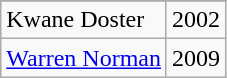<table class="wikitable">
<tr>
</tr>
<tr>
<td>Kwane Doster</td>
<td>2002</td>
</tr>
<tr>
<td><a href='#'>Warren Norman</a></td>
<td>2009</td>
</tr>
</table>
